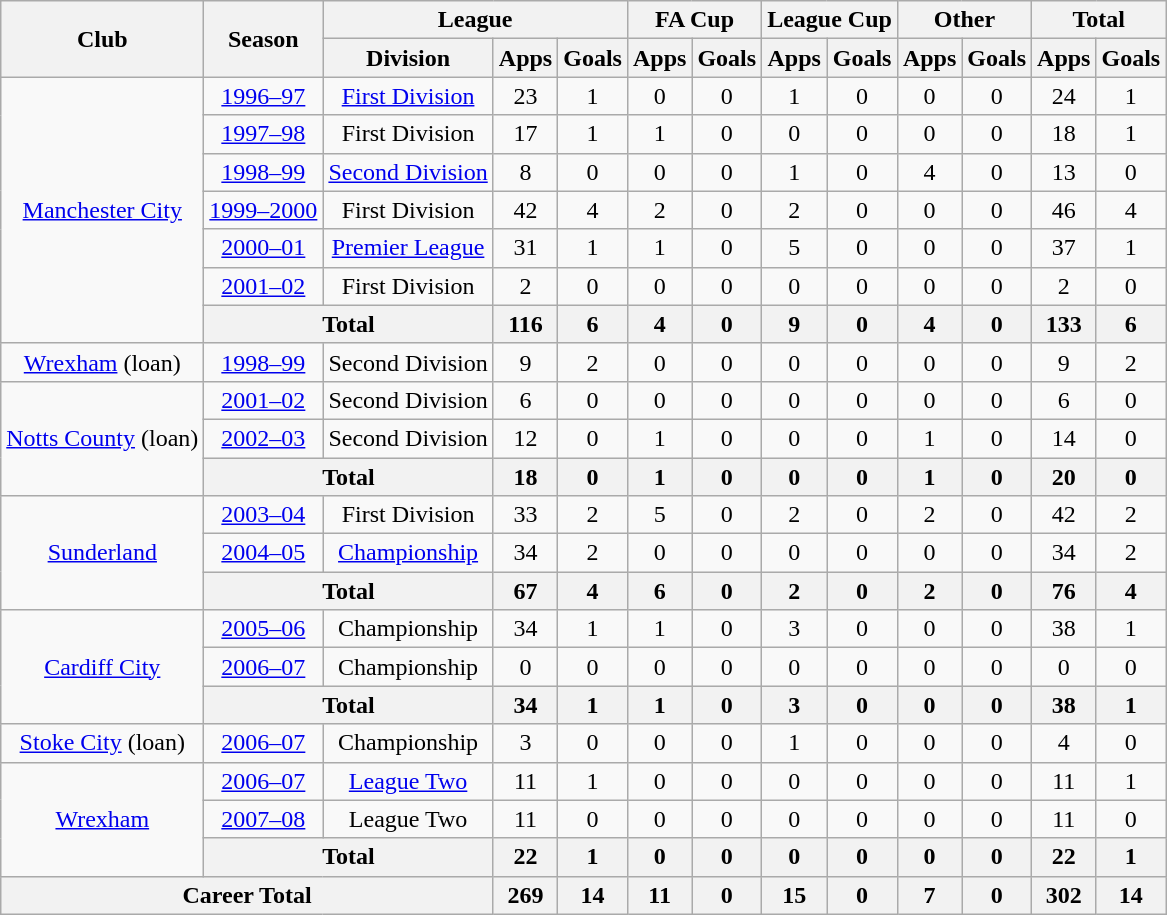<table class="wikitable" style="text-align: center;">
<tr>
<th rowspan="2">Club</th>
<th rowspan="2">Season</th>
<th colspan="3">League</th>
<th colspan="2">FA Cup</th>
<th colspan="2">League Cup</th>
<th colspan="2">Other</th>
<th colspan="2">Total</th>
</tr>
<tr>
<th>Division</th>
<th>Apps</th>
<th>Goals</th>
<th>Apps</th>
<th>Goals</th>
<th>Apps</th>
<th>Goals</th>
<th>Apps</th>
<th>Goals</th>
<th>Apps</th>
<th>Goals</th>
</tr>
<tr>
<td rowspan="7"><a href='#'>Manchester City</a></td>
<td><a href='#'>1996–97</a></td>
<td><a href='#'>First Division</a></td>
<td>23</td>
<td>1</td>
<td>0</td>
<td>0</td>
<td>1</td>
<td>0</td>
<td>0</td>
<td>0</td>
<td>24</td>
<td>1</td>
</tr>
<tr>
<td><a href='#'>1997–98</a></td>
<td>First Division</td>
<td>17</td>
<td>1</td>
<td>1</td>
<td>0</td>
<td>0</td>
<td>0</td>
<td>0</td>
<td>0</td>
<td>18</td>
<td>1</td>
</tr>
<tr>
<td><a href='#'>1998–99</a></td>
<td><a href='#'>Second Division</a></td>
<td>8</td>
<td>0</td>
<td>0</td>
<td>0</td>
<td>1</td>
<td>0</td>
<td>4</td>
<td>0</td>
<td>13</td>
<td>0</td>
</tr>
<tr>
<td><a href='#'>1999–2000</a></td>
<td>First Division</td>
<td>42</td>
<td>4</td>
<td>2</td>
<td>0</td>
<td>2</td>
<td>0</td>
<td>0</td>
<td>0</td>
<td>46</td>
<td>4</td>
</tr>
<tr>
<td><a href='#'>2000–01</a></td>
<td><a href='#'>Premier League</a></td>
<td>31</td>
<td>1</td>
<td>1</td>
<td>0</td>
<td>5</td>
<td>0</td>
<td>0</td>
<td>0</td>
<td>37</td>
<td>1</td>
</tr>
<tr>
<td><a href='#'>2001–02</a></td>
<td>First Division</td>
<td>2</td>
<td>0</td>
<td>0</td>
<td>0</td>
<td>0</td>
<td>0</td>
<td>0</td>
<td>0</td>
<td>2</td>
<td>0</td>
</tr>
<tr>
<th colspan="2">Total</th>
<th>116</th>
<th>6</th>
<th>4</th>
<th>0</th>
<th>9</th>
<th>0</th>
<th>4</th>
<th>0</th>
<th>133</th>
<th>6</th>
</tr>
<tr>
<td><a href='#'>Wrexham</a> (loan)</td>
<td><a href='#'>1998–99</a></td>
<td>Second Division</td>
<td>9</td>
<td>2</td>
<td>0</td>
<td>0</td>
<td>0</td>
<td>0</td>
<td>0</td>
<td>0</td>
<td>9</td>
<td>2</td>
</tr>
<tr>
<td rowspan="3"><a href='#'>Notts County</a> (loan)</td>
<td><a href='#'>2001–02</a></td>
<td>Second Division</td>
<td>6</td>
<td>0</td>
<td>0</td>
<td>0</td>
<td>0</td>
<td>0</td>
<td>0</td>
<td>0</td>
<td>6</td>
<td>0</td>
</tr>
<tr>
<td><a href='#'>2002–03</a></td>
<td>Second Division</td>
<td>12</td>
<td>0</td>
<td>1</td>
<td>0</td>
<td>0</td>
<td>0</td>
<td>1</td>
<td>0</td>
<td>14</td>
<td>0</td>
</tr>
<tr>
<th colspan="2">Total</th>
<th>18</th>
<th>0</th>
<th>1</th>
<th>0</th>
<th>0</th>
<th>0</th>
<th>1</th>
<th>0</th>
<th>20</th>
<th>0</th>
</tr>
<tr>
<td rowspan="3"><a href='#'>Sunderland</a></td>
<td><a href='#'>2003–04</a></td>
<td>First Division</td>
<td>33</td>
<td>2</td>
<td>5</td>
<td>0</td>
<td>2</td>
<td>0</td>
<td>2</td>
<td>0</td>
<td>42</td>
<td>2</td>
</tr>
<tr>
<td><a href='#'>2004–05</a></td>
<td><a href='#'>Championship</a></td>
<td>34</td>
<td>2</td>
<td>0</td>
<td>0</td>
<td>0</td>
<td>0</td>
<td>0</td>
<td>0</td>
<td>34</td>
<td>2</td>
</tr>
<tr>
<th colspan="2">Total</th>
<th>67</th>
<th>4</th>
<th>6</th>
<th>0</th>
<th>2</th>
<th>0</th>
<th>2</th>
<th>0</th>
<th>76</th>
<th>4</th>
</tr>
<tr>
<td rowspan="3"><a href='#'>Cardiff City</a></td>
<td><a href='#'>2005–06</a></td>
<td>Championship</td>
<td>34</td>
<td>1</td>
<td>1</td>
<td>0</td>
<td>3</td>
<td>0</td>
<td>0</td>
<td>0</td>
<td>38</td>
<td>1</td>
</tr>
<tr>
<td><a href='#'>2006–07</a></td>
<td>Championship</td>
<td>0</td>
<td>0</td>
<td>0</td>
<td>0</td>
<td>0</td>
<td>0</td>
<td>0</td>
<td>0</td>
<td>0</td>
<td>0</td>
</tr>
<tr>
<th colspan="2">Total</th>
<th>34</th>
<th>1</th>
<th>1</th>
<th>0</th>
<th>3</th>
<th>0</th>
<th>0</th>
<th>0</th>
<th>38</th>
<th>1</th>
</tr>
<tr>
<td><a href='#'>Stoke City</a> (loan)</td>
<td><a href='#'>2006–07</a></td>
<td>Championship</td>
<td>3</td>
<td>0</td>
<td>0</td>
<td>0</td>
<td>1</td>
<td>0</td>
<td>0</td>
<td>0</td>
<td>4</td>
<td>0</td>
</tr>
<tr>
<td rowspan="3"><a href='#'>Wrexham</a></td>
<td><a href='#'>2006–07</a></td>
<td><a href='#'>League Two</a></td>
<td>11</td>
<td>1</td>
<td>0</td>
<td>0</td>
<td>0</td>
<td>0</td>
<td>0</td>
<td>0</td>
<td>11</td>
<td>1</td>
</tr>
<tr>
<td><a href='#'>2007–08</a></td>
<td>League Two</td>
<td>11</td>
<td>0</td>
<td>0</td>
<td>0</td>
<td>0</td>
<td>0</td>
<td>0</td>
<td>0</td>
<td>11</td>
<td>0</td>
</tr>
<tr>
<th colspan="2">Total</th>
<th>22</th>
<th>1</th>
<th>0</th>
<th>0</th>
<th>0</th>
<th>0</th>
<th>0</th>
<th>0</th>
<th>22</th>
<th>1</th>
</tr>
<tr>
<th colspan="3">Career Total</th>
<th>269</th>
<th>14</th>
<th>11</th>
<th>0</th>
<th>15</th>
<th>0</th>
<th>7</th>
<th>0</th>
<th>302</th>
<th>14</th>
</tr>
</table>
